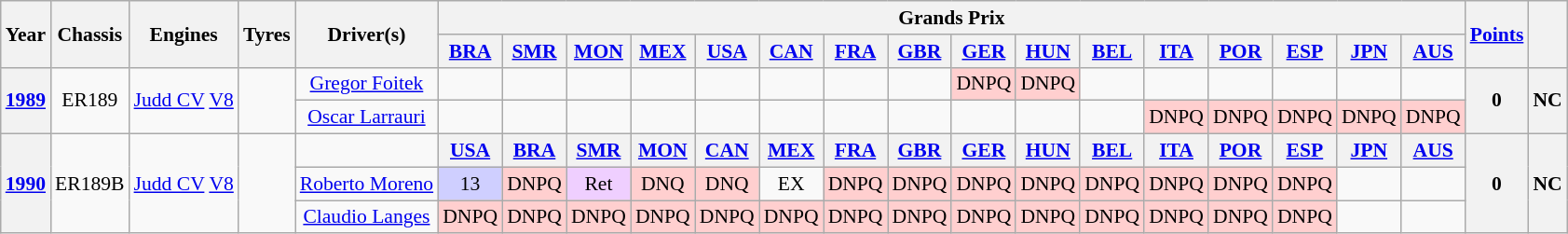<table class="wikitable" style="text-align:center; font-size:90%">
<tr>
<th rowspan="2">Year</th>
<th rowspan="2">Chassis</th>
<th rowspan="2">Engines</th>
<th rowspan="2">Tyres</th>
<th rowspan="2">Driver(s)</th>
<th colspan="16">Grands Prix</th>
<th rowspan="2"><a href='#'>Points</a></th>
<th rowspan="2"></th>
</tr>
<tr>
<th><a href='#'>BRA</a></th>
<th><a href='#'>SMR</a></th>
<th><a href='#'>MON</a></th>
<th><a href='#'>MEX</a></th>
<th><a href='#'>USA</a></th>
<th><a href='#'>CAN</a></th>
<th><a href='#'>FRA</a></th>
<th><a href='#'>GBR</a></th>
<th><a href='#'>GER</a></th>
<th><a href='#'>HUN</a></th>
<th><a href='#'>BEL</a></th>
<th><a href='#'>ITA</a></th>
<th><a href='#'>POR</a></th>
<th><a href='#'>ESP</a></th>
<th><a href='#'>JPN</a></th>
<th><a href='#'>AUS</a></th>
</tr>
<tr>
<th rowspan="2"><a href='#'>1989</a></th>
<td rowspan="2">ER189</td>
<td rowspan="2"><a href='#'>Judd CV</a> <a href='#'>V8</a></td>
<td rowspan="2"></td>
<td> <a href='#'>Gregor Foitek</a></td>
<td></td>
<td></td>
<td></td>
<td></td>
<td></td>
<td></td>
<td></td>
<td></td>
<td style="background:#FFCFCF;">DNPQ</td>
<td style="background:#FFCFCF;">DNPQ</td>
<td></td>
<td></td>
<td></td>
<td></td>
<td></td>
<td></td>
<th rowspan="2">0</th>
<th rowspan="2">NC</th>
</tr>
<tr>
<td> <a href='#'>Oscar Larrauri</a></td>
<td></td>
<td></td>
<td></td>
<td></td>
<td></td>
<td></td>
<td></td>
<td></td>
<td></td>
<td></td>
<td></td>
<td style="background:#FFCFCF;">DNPQ</td>
<td style="background:#FFCFCF;">DNPQ</td>
<td style="background:#FFCFCF;">DNPQ</td>
<td style="background:#FFCFCF;">DNPQ</td>
<td style="background:#FFCFCF;">DNPQ</td>
</tr>
<tr>
<th rowspan="3"><a href='#'>1990</a></th>
<td rowspan="3">ER189B</td>
<td rowspan="3"><a href='#'>Judd CV</a> <a href='#'>V8</a></td>
<td rowspan="3"></td>
<td></td>
<th><a href='#'>USA</a></th>
<th><a href='#'>BRA</a></th>
<th><a href='#'>SMR</a></th>
<th><a href='#'>MON</a></th>
<th><a href='#'>CAN</a></th>
<th><a href='#'>MEX</a></th>
<th><a href='#'>FRA</a></th>
<th><a href='#'>GBR</a></th>
<th><a href='#'>GER</a></th>
<th><a href='#'>HUN</a></th>
<th><a href='#'>BEL</a></th>
<th><a href='#'>ITA</a></th>
<th><a href='#'>POR</a></th>
<th><a href='#'>ESP</a></th>
<th><a href='#'>JPN</a></th>
<th><a href='#'>AUS</a></th>
<th rowspan="3">0</th>
<th rowspan="3">NC</th>
</tr>
<tr>
<td> <a href='#'>Roberto Moreno</a></td>
<td style="background:#CFCFFF;">13</td>
<td style="background:#FFCFCF;">DNPQ</td>
<td style="background:#EFCFFF;">Ret</td>
<td style="background:#FFCFCF;">DNQ</td>
<td style="background:#FFCFCF;">DNQ</td>
<td>EX</td>
<td style="background:#FFCFCF;">DNPQ</td>
<td style="background:#FFCFCF;">DNPQ</td>
<td style="background:#FFCFCF;">DNPQ</td>
<td style="background:#FFCFCF;">DNPQ</td>
<td style="background:#FFCFCF;">DNPQ</td>
<td style="background:#FFCFCF;">DNPQ</td>
<td style="background:#FFCFCF;">DNPQ</td>
<td style="background:#FFCFCF;">DNPQ</td>
<td></td>
<td></td>
</tr>
<tr>
<td> <a href='#'>Claudio Langes</a></td>
<td style="background:#FFCFCF;">DNPQ</td>
<td style="background:#FFCFCF;">DNPQ</td>
<td style="background:#FFCFCF;">DNPQ</td>
<td style="background:#FFCFCF;">DNPQ</td>
<td style="background:#FFCFCF;">DNPQ</td>
<td style="background:#FFCFCF;">DNPQ</td>
<td style="background:#FFCFCF;">DNPQ</td>
<td style="background:#FFCFCF;">DNPQ</td>
<td style="background:#FFCFCF;">DNPQ</td>
<td style="background:#FFCFCF;">DNPQ</td>
<td style="background:#FFCFCF;">DNPQ</td>
<td style="background:#FFCFCF;">DNPQ</td>
<td style="background:#FFCFCF;">DNPQ</td>
<td style="background:#FFCFCF;">DNPQ</td>
<td></td>
<td></td>
</tr>
</table>
